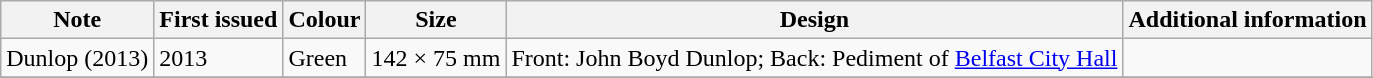<table class="wikitable">
<tr>
<th>Note</th>
<th>First issued</th>
<th>Colour</th>
<th>Size</th>
<th>Design</th>
<th>Additional information</th>
</tr>
<tr>
<td>Dunlop (2013)</td>
<td>2013</td>
<td>Green</td>
<td>142 × 75 mm</td>
<td>Front: John Boyd Dunlop; Back: Pediment of  <a href='#'>Belfast City Hall</a></td>
<td></td>
</tr>
<tr>
</tr>
</table>
